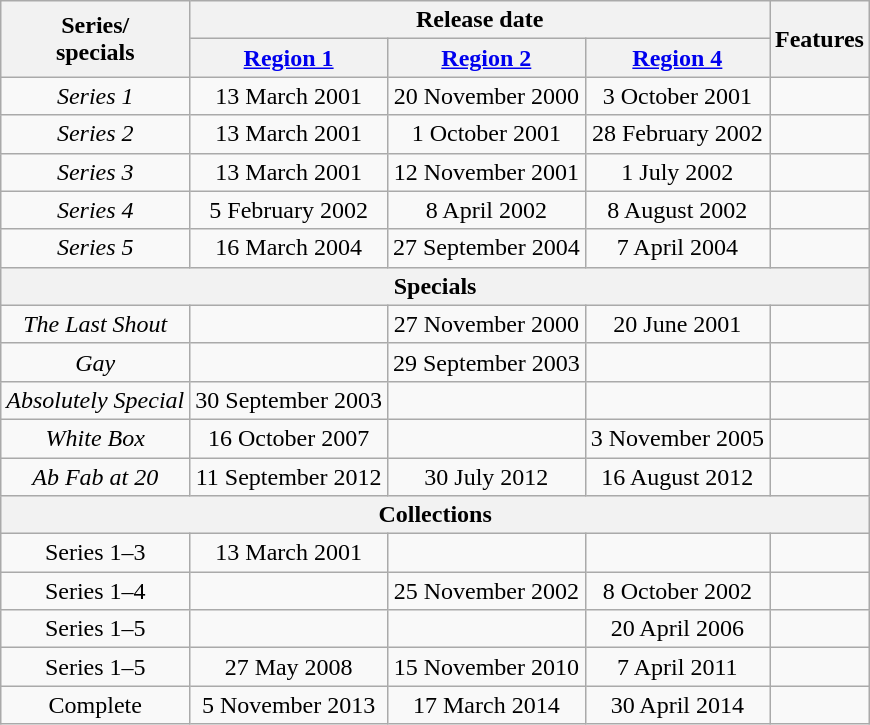<table class="wikitable" style="text-align:center">
<tr>
<th rowspan="2">Series/<br>specials</th>
<th colspan="3">Release date</th>
<th rowspan="2">Features</th>
</tr>
<tr>
<th><a href='#'>Region 1</a></th>
<th><a href='#'>Region 2</a></th>
<th><a href='#'>Region 4</a></th>
</tr>
<tr>
<td><em>Series 1</em></td>
<td>13 March 2001</td>
<td>20 November 2000</td>
<td>3 October 2001</td>
<td></td>
</tr>
<tr>
<td><em>Series 2</em></td>
<td>13 March 2001</td>
<td>1 October 2001</td>
<td>28 February 2002</td>
<td></td>
</tr>
<tr>
<td><em>Series 3</em></td>
<td>13 March 2001</td>
<td>12 November 2001</td>
<td>1 July 2002</td>
<td></td>
</tr>
<tr>
<td><em>Series 4</em></td>
<td>5 February 2002</td>
<td>8 April 2002</td>
<td>8 August 2002</td>
<td></td>
</tr>
<tr>
<td><em>Series 5</em></td>
<td>16 March 2004</td>
<td>27 September 2004</td>
<td>7 April 2004</td>
<td></td>
</tr>
<tr>
<th colspan="5">Specials</th>
</tr>
<tr>
<td><em>The Last Shout</em></td>
<td></td>
<td>27 November 2000</td>
<td>20 June 2001</td>
<td></td>
</tr>
<tr>
<td><em>Gay</em></td>
<td></td>
<td>29 September 2003</td>
<td></td>
<td></td>
</tr>
<tr>
<td><em>Absolutely Special</em></td>
<td>30 September 2003</td>
<td></td>
<td></td>
<td></td>
</tr>
<tr>
<td><em>White Box</em></td>
<td>16 October 2007</td>
<td></td>
<td>3 November 2005</td>
<td></td>
</tr>
<tr>
<td><em>Ab Fab at 20</em></td>
<td>11 September 2012</td>
<td>30 July 2012</td>
<td>16 August 2012</td>
<td></td>
</tr>
<tr>
<th colspan="5">Collections</th>
</tr>
<tr>
<td>Series 1–3</td>
<td>13 March 2001</td>
<td></td>
<td></td>
<td></td>
</tr>
<tr>
<td>Series 1–4</td>
<td></td>
<td>25 November 2002</td>
<td>8 October 2002</td>
<td></td>
</tr>
<tr>
<td>Series 1–5</td>
<td></td>
<td></td>
<td>20 April 2006</td>
<td></td>
</tr>
<tr>
<td>Series 1–5</td>
<td>27 May 2008</td>
<td>15 November 2010</td>
<td>7 April 2011</td>
<td></td>
</tr>
<tr>
<td>Complete</td>
<td>5 November 2013</td>
<td>17 March 2014</td>
<td>30 April 2014</td>
<td></td>
</tr>
</table>
